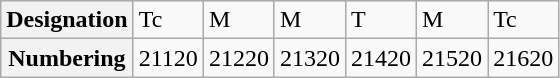<table class="wikitable">
<tr>
<th>Designation</th>
<td>Tc</td>
<td>M</td>
<td>M</td>
<td>T</td>
<td>M</td>
<td>Tc</td>
</tr>
<tr>
<th>Numbering</th>
<td>21120</td>
<td>21220</td>
<td>21320</td>
<td>21420</td>
<td>21520</td>
<td>21620</td>
</tr>
</table>
